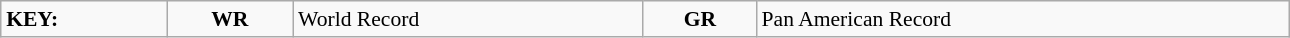<table class="wikitable" style="margin:0.5em auto; font-size:90%;position:relative;" width=68%>
<tr>
<td><strong>KEY:</strong></td>
<td align=center><strong>WR</strong></td>
<td>World Record</td>
<td align=center><strong>GR</strong></td>
<td>Pan American Record</td>
</tr>
</table>
